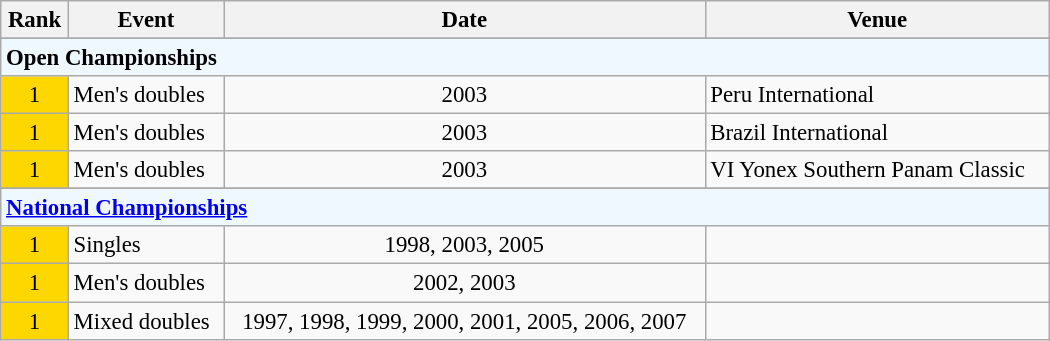<table class="wikitable" width="700px" style="font-size: 95%;">
<tr>
<th align="left">Rank</th>
<th align="left">Event</th>
<th align="left">Date</th>
<th align="left">Venue</th>
</tr>
<tr>
</tr>
<tr bgcolor="#F0F8FF">
<td align="left" colspan="4"><strong>Open Championships</strong></td>
</tr>
<tr>
<td align="center" bgcolor="#ffd700">1</td>
<td align="left">Men's doubles</td>
<td align="center">2003</td>
<td align="left">Peru International</td>
</tr>
<tr>
<td align="center" bgcolor="#ffd700">1</td>
<td align="left">Men's doubles</td>
<td align="center">2003</td>
<td align="left">Brazil International</td>
</tr>
<tr>
<td align="center" bgcolor="#ffd700">1</td>
<td align="left">Men's doubles</td>
<td align="center">2003</td>
<td align="left">VI Yonex Southern Panam Classic</td>
</tr>
<tr>
</tr>
<tr bgcolor="#F0F8FF">
<td align="left" colspan="4"><strong><a href='#'>National Championships</a></strong></td>
</tr>
<tr>
<td align="center" bgcolor="#ffd700">1</td>
<td align="left">Singles</td>
<td align="center">1998, 2003, 2005</td>
<td align="left"></td>
</tr>
<tr>
<td align="center" bgcolor="#ffd700">1</td>
<td align="left">Men's doubles</td>
<td align="center">2002, 2003</td>
<td align="left"></td>
</tr>
<tr>
<td align="center" bgcolor="#ffd700">1</td>
<td align="left">Mixed doubles</td>
<td align="center">1997, 1998, 1999, 2000, 2001, 2005, 2006, 2007</td>
<td align="left"></td>
</tr>
</table>
